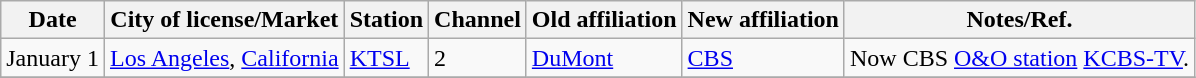<table class="wikitable sortable">
<tr>
<th>Date</th>
<th>City of license/Market</th>
<th>Station</th>
<th>Channel</th>
<th>Old affiliation</th>
<th>New affiliation</th>
<th>Notes/Ref.</th>
</tr>
<tr>
<td>January 1</td>
<td><a href='#'>Los Angeles</a>, <a href='#'>California</a></td>
<td><a href='#'>KTSL</a></td>
<td>2</td>
<td><a href='#'>DuMont</a></td>
<td><a href='#'>CBS</a></td>
<td>Now CBS <a href='#'>O&O station</a> <a href='#'>KCBS-TV</a>.</td>
</tr>
<tr>
</tr>
</table>
